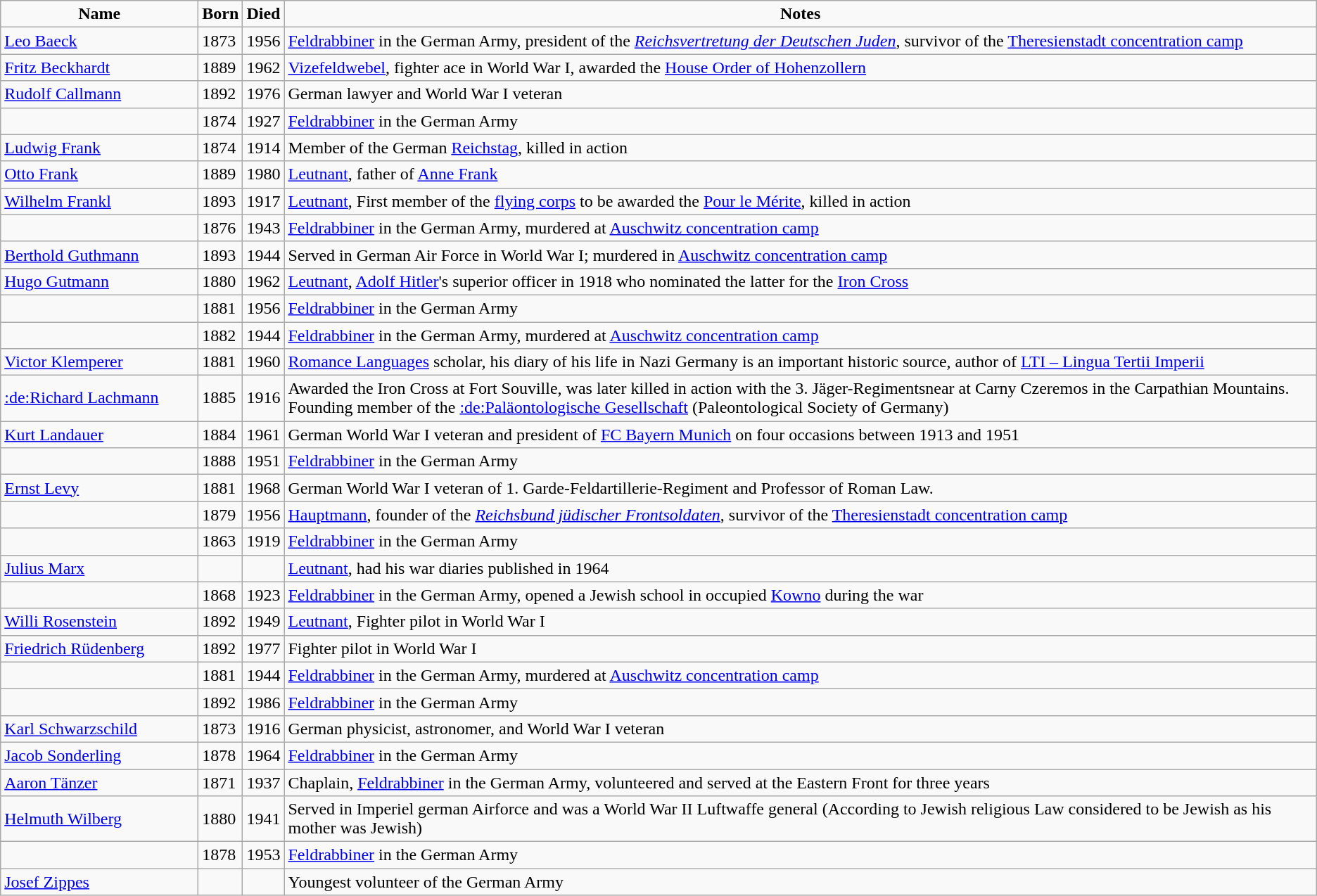<table class="wikitable">
<tr align="center">
<td width="180"><strong>Name</strong></td>
<td><strong>Born</strong></td>
<td><strong>Died</strong></td>
<td><strong>Notes</strong></td>
</tr>
<tr>
<td><a href='#'>Leo Baeck</a></td>
<td>1873</td>
<td>1956</td>
<td><a href='#'>Feldrabbiner</a> in the German Army, president of the <em><a href='#'>Reichsvertretung der Deutschen Juden</a></em>, survivor of the <a href='#'>Theresienstadt concentration camp</a></td>
</tr>
<tr>
<td><a href='#'>Fritz Beckhardt</a></td>
<td>1889</td>
<td>1962</td>
<td><a href='#'>Vizefeldwebel</a>, fighter ace in World War I, awarded the <a href='#'>House Order of Hohenzollern</a></td>
</tr>
<tr>
<td><a href='#'>Rudolf Callmann</a></td>
<td>1892</td>
<td>1976</td>
<td>German lawyer and World War I veteran</td>
</tr>
<tr>
<td></td>
<td>1874</td>
<td>1927</td>
<td><a href='#'>Feldrabbiner</a> in the German Army</td>
</tr>
<tr>
<td><a href='#'>Ludwig Frank</a></td>
<td>1874</td>
<td>1914</td>
<td>Member of the German <a href='#'>Reichstag</a>, killed in action</td>
</tr>
<tr>
<td><a href='#'>Otto Frank</a></td>
<td>1889</td>
<td>1980</td>
<td><a href='#'>Leutnant</a>, father of <a href='#'>Anne Frank</a></td>
</tr>
<tr>
<td><a href='#'>Wilhelm Frankl</a></td>
<td>1893</td>
<td>1917</td>
<td><a href='#'>Leutnant</a>, First member of the <a href='#'>flying corps</a> to be awarded the <a href='#'>Pour le Mérite</a>, killed in action</td>
</tr>
<tr>
<td></td>
<td>1876</td>
<td>1943</td>
<td><a href='#'>Feldrabbiner</a> in the German Army, murdered at <a href='#'>Auschwitz concentration camp</a></td>
</tr>
<tr>
<td><a href='#'>Berthold Guthmann</a></td>
<td>1893</td>
<td>1944</td>
<td>Served in German Air Force in World War I; murdered in <a href='#'>Auschwitz concentration camp</a></td>
</tr>
<tr>
</tr>
<tr>
<td><a href='#'>Hugo Gutmann</a></td>
<td>1880</td>
<td>1962</td>
<td><a href='#'>Leutnant</a>, <a href='#'>Adolf Hitler</a>'s superior officer in 1918 who nominated the latter for the <a href='#'>Iron Cross</a></td>
</tr>
<tr>
<td></td>
<td>1881</td>
<td>1956</td>
<td><a href='#'>Feldrabbiner</a> in the German Army</td>
</tr>
<tr>
<td></td>
<td>1882</td>
<td>1944</td>
<td><a href='#'>Feldrabbiner</a> in the German Army, murdered at <a href='#'>Auschwitz concentration camp</a></td>
</tr>
<tr>
<td><a href='#'>Victor Klemperer</a></td>
<td>1881</td>
<td>1960</td>
<td><a href='#'>Romance Languages</a> scholar, his diary of his life in Nazi Germany is an important historic source, author of <a href='#'>LTI – Lingua Tertii Imperii</a></td>
</tr>
<tr>
<td><a href='#'>:de:Richard Lachmann</a></td>
<td>1885</td>
<td>1916</td>
<td>Awarded the Iron Cross at Fort Souville, was later killed in action with the 3. Jäger-Regimentsnear at Carny Czeremos in the Carpathian Mountains. Founding member of the <a href='#'>:de:Paläontologische Gesellschaft</a> (Paleontological Society of Germany)</td>
</tr>
<tr>
<td><a href='#'>Kurt Landauer</a></td>
<td>1884</td>
<td>1961</td>
<td>German World War I veteran and president of <a href='#'>FC Bayern Munich</a> on four occasions between 1913 and 1951</td>
</tr>
<tr>
<td></td>
<td>1888</td>
<td>1951</td>
<td><a href='#'>Feldrabbiner</a> in the German Army</td>
</tr>
<tr>
<td><a href='#'>Ernst Levy</a></td>
<td>1881</td>
<td>1968</td>
<td>German World War I veteran of 1. Garde-Feldartillerie-Regiment and Professor of Roman Law.</td>
</tr>
<tr>
<td></td>
<td>1879</td>
<td>1956</td>
<td><a href='#'>Hauptmann</a>, founder of the <em><a href='#'>Reichsbund jüdischer Frontsoldaten</a></em>, survivor of the <a href='#'>Theresienstadt concentration camp</a></td>
</tr>
<tr>
<td></td>
<td>1863</td>
<td>1919</td>
<td><a href='#'>Feldrabbiner</a> in the German Army</td>
</tr>
<tr>
<td><a href='#'>Julius Marx</a></td>
<td></td>
<td></td>
<td><a href='#'>Leutnant</a>, had his war diaries published in 1964</td>
</tr>
<tr>
<td></td>
<td>1868</td>
<td>1923</td>
<td><a href='#'>Feldrabbiner</a> in the German Army, opened a Jewish school in occupied <a href='#'>Kowno</a> during the war</td>
</tr>
<tr>
<td><a href='#'>Willi Rosenstein</a></td>
<td>1892</td>
<td>1949</td>
<td><a href='#'>Leutnant</a>, Fighter pilot in World War I</td>
</tr>
<tr>
<td><a href='#'>Friedrich Rüdenberg</a></td>
<td>1892</td>
<td>1977</td>
<td>Fighter pilot in World War I</td>
</tr>
<tr>
<td></td>
<td>1881</td>
<td>1944</td>
<td><a href='#'>Feldrabbiner</a> in the German Army, murdered at <a href='#'>Auschwitz concentration camp</a></td>
</tr>
<tr>
<td></td>
<td>1892</td>
<td>1986</td>
<td><a href='#'>Feldrabbiner</a> in the German Army</td>
</tr>
<tr>
<td><a href='#'>Karl Schwarzschild</a></td>
<td>1873</td>
<td>1916</td>
<td>German physicist, astronomer, and World War I veteran</td>
</tr>
<tr>
<td><a href='#'>Jacob Sonderling</a></td>
<td>1878</td>
<td>1964</td>
<td><a href='#'>Feldrabbiner</a> in the German Army</td>
</tr>
<tr>
<td><a href='#'>Aaron Tänzer</a></td>
<td>1871</td>
<td>1937</td>
<td>Chaplain, <a href='#'>Feldrabbiner</a> in the German Army, volunteered and served at the Eastern Front for three years</td>
</tr>
<tr>
<td><a href='#'>Helmuth Wilberg</a></td>
<td>1880</td>
<td>1941</td>
<td>Served in Imperiel german Airforce and was a World War II Luftwaffe general (According to Jewish religious Law considered to be Jewish as his mother was Jewish)</td>
</tr>
<tr>
<td></td>
<td>1878</td>
<td>1953</td>
<td><a href='#'>Feldrabbiner</a> in the German Army</td>
</tr>
<tr>
<td><a href='#'>Josef Zippes</a></td>
<td></td>
<td></td>
<td>Youngest volunteer of the German Army</td>
</tr>
</table>
